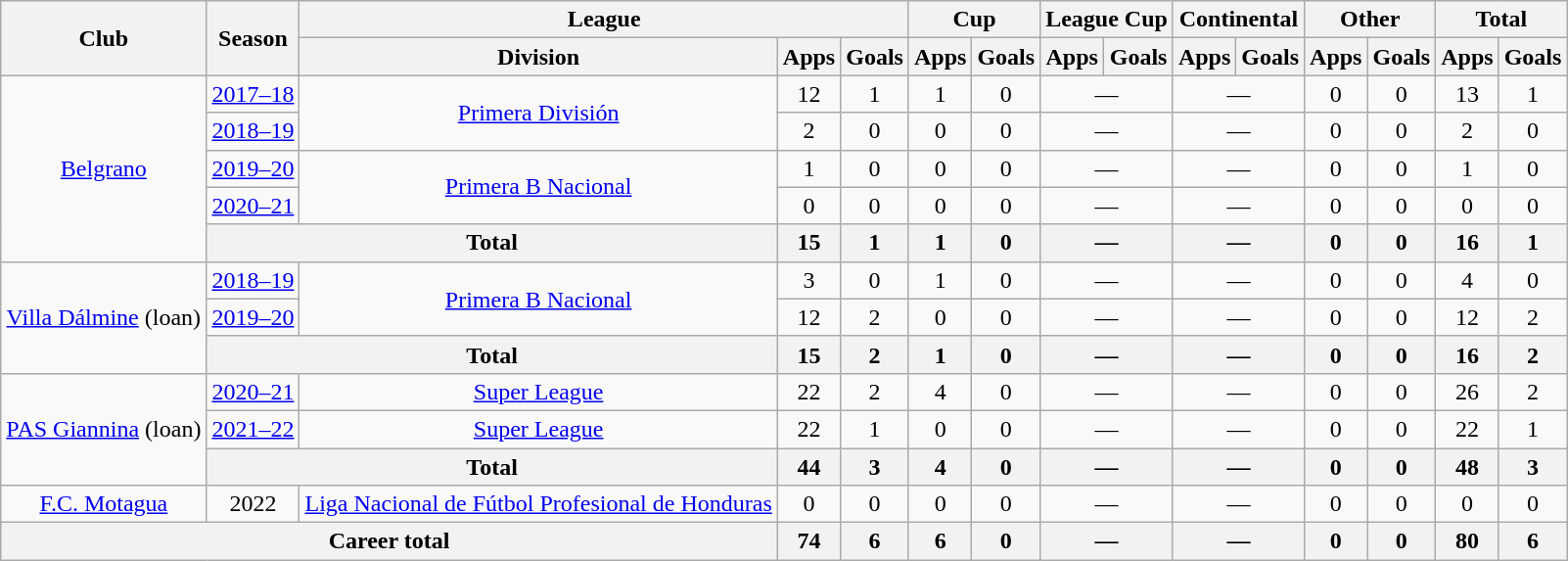<table class="wikitable" style="text-align:center">
<tr>
<th rowspan="2">Club</th>
<th rowspan="2">Season</th>
<th colspan="3">League</th>
<th colspan="2">Cup</th>
<th colspan="2">League Cup</th>
<th colspan="2">Continental</th>
<th colspan="2">Other</th>
<th colspan="2">Total</th>
</tr>
<tr>
<th>Division</th>
<th>Apps</th>
<th>Goals</th>
<th>Apps</th>
<th>Goals</th>
<th>Apps</th>
<th>Goals</th>
<th>Apps</th>
<th>Goals</th>
<th>Apps</th>
<th>Goals</th>
<th>Apps</th>
<th>Goals</th>
</tr>
<tr>
<td rowspan="5"><a href='#'>Belgrano</a></td>
<td><a href='#'>2017–18</a></td>
<td rowspan="2"><a href='#'>Primera División</a></td>
<td>12</td>
<td>1</td>
<td>1</td>
<td>0</td>
<td colspan="2">—</td>
<td colspan="2">—</td>
<td>0</td>
<td>0</td>
<td>13</td>
<td>1</td>
</tr>
<tr>
<td><a href='#'>2018–19</a></td>
<td>2</td>
<td>0</td>
<td>0</td>
<td>0</td>
<td colspan="2">—</td>
<td colspan="2">—</td>
<td>0</td>
<td>0</td>
<td>2</td>
<td>0</td>
</tr>
<tr>
<td><a href='#'>2019–20</a></td>
<td rowspan="2"><a href='#'>Primera B Nacional</a></td>
<td>1</td>
<td>0</td>
<td>0</td>
<td>0</td>
<td colspan="2">—</td>
<td colspan="2">—</td>
<td>0</td>
<td>0</td>
<td>1</td>
<td>0</td>
</tr>
<tr>
<td><a href='#'>2020–21</a></td>
<td>0</td>
<td>0</td>
<td>0</td>
<td>0</td>
<td colspan="2">—</td>
<td colspan="2">—</td>
<td>0</td>
<td>0</td>
<td>0</td>
<td>0</td>
</tr>
<tr>
<th colspan="2">Total</th>
<th>15</th>
<th>1</th>
<th>1</th>
<th>0</th>
<th colspan="2">—</th>
<th colspan="2">—</th>
<th>0</th>
<th>0</th>
<th>16</th>
<th>1</th>
</tr>
<tr>
<td rowspan="3"><a href='#'>Villa Dálmine</a> (loan)</td>
<td><a href='#'>2018–19</a></td>
<td rowspan="2"><a href='#'>Primera B Nacional</a></td>
<td>3</td>
<td>0</td>
<td>1</td>
<td>0</td>
<td colspan="2">—</td>
<td colspan="2">—</td>
<td>0</td>
<td>0</td>
<td>4</td>
<td>0</td>
</tr>
<tr>
<td><a href='#'>2019–20</a></td>
<td>12</td>
<td>2</td>
<td>0</td>
<td>0</td>
<td colspan="2">—</td>
<td colspan="2">—</td>
<td>0</td>
<td>0</td>
<td>12</td>
<td>2</td>
</tr>
<tr>
<th colspan="2">Total</th>
<th>15</th>
<th>2</th>
<th>1</th>
<th>0</th>
<th colspan="2">—</th>
<th colspan="2">—</th>
<th>0</th>
<th>0</th>
<th>16</th>
<th>2</th>
</tr>
<tr>
<td rowspan="3"><a href='#'>PAS Giannina</a> (loan)</td>
<td><a href='#'>2020–21</a></td>
<td rowspan="1"><a href='#'>Super League</a></td>
<td>22</td>
<td>2</td>
<td>4</td>
<td>0</td>
<td colspan="2">—</td>
<td colspan="2">—</td>
<td>0</td>
<td>0</td>
<td>26</td>
<td>2</td>
</tr>
<tr>
<td><a href='#'>2021–22</a></td>
<td rowspan="1"><a href='#'>Super League</a></td>
<td>22</td>
<td>1</td>
<td>0</td>
<td>0</td>
<td colspan="2">—</td>
<td colspan="2">—</td>
<td>0</td>
<td>0</td>
<td>22</td>
<td>1</td>
</tr>
<tr>
<th colspan="2">Total</th>
<th>44</th>
<th>3</th>
<th>4</th>
<th>0</th>
<th colspan="2">—</th>
<th colspan="2">—</th>
<th>0</th>
<th>0</th>
<th>48</th>
<th>3</th>
</tr>
<tr>
<td><a href='#'>F.C. Motagua</a></td>
<td>2022</td>
<td><a href='#'>Liga Nacional de Fútbol Profesional de Honduras</a></td>
<td>0</td>
<td>0</td>
<td>0</td>
<td>0</td>
<td colspan="2">—</td>
<td colspan="2">—</td>
<td>0</td>
<td>0</td>
<td>0</td>
<td>0</td>
</tr>
<tr>
<th colspan="3">Career total</th>
<th>74</th>
<th>6</th>
<th>6</th>
<th>0</th>
<th colspan="2">—</th>
<th colspan="2">—</th>
<th>0</th>
<th>0</th>
<th>80</th>
<th>6</th>
</tr>
</table>
